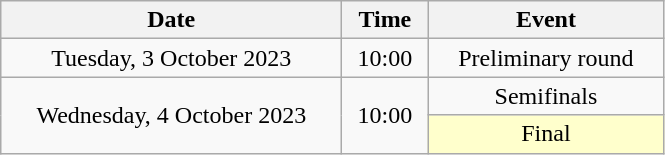<table class = "wikitable" style="text-align:center;">
<tr>
<th width=220>Date</th>
<th width=50>Time</th>
<th width=150>Event</th>
</tr>
<tr>
<td>Tuesday, 3 October 2023</td>
<td>10:00</td>
<td>Preliminary round</td>
</tr>
<tr>
<td rowspan=2>Wednesday, 4 October 2023</td>
<td rowspan=2>10:00</td>
<td>Semifinals</td>
</tr>
<tr>
<td bgcolor=ffffcc>Final</td>
</tr>
</table>
